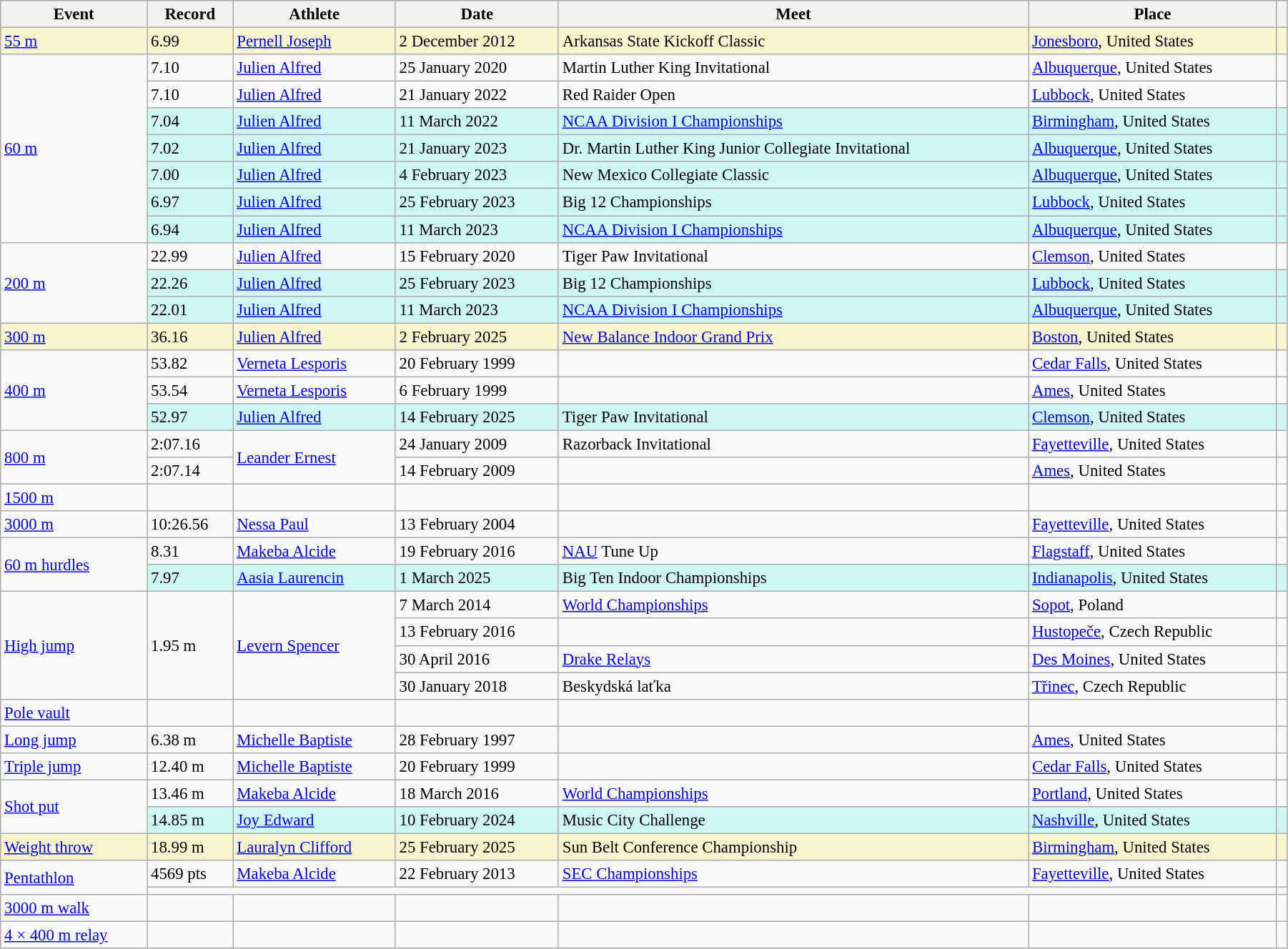<table class="wikitable" style="font-size:95%; width: 95%;">
<tr>
<th>Event</th>
<th>Record</th>
<th>Athlete</th>
<th>Date</th>
<th>Meet</th>
<th>Place</th>
<th></th>
</tr>
<tr style="background:#f6F5CE;">
<td><a href='#'>55 m</a></td>
<td>6.99</td>
<td><a href='#'>Pernell Joseph</a></td>
<td>2 December 2012</td>
<td>Arkansas State Kickoff Classic</td>
<td><a href='#'>Jonesboro</a>, United States</td>
<td></td>
</tr>
<tr>
<td rowspan=7><a href='#'>60 m</a></td>
<td>7.10 </td>
<td><a href='#'>Julien Alfred</a></td>
<td>25 January 2020</td>
<td>Martin Luther King Invitational</td>
<td><a href='#'>Albuquerque</a>, United States</td>
<td></td>
</tr>
<tr>
<td>7.10</td>
<td><a href='#'>Julien Alfred</a></td>
<td>21 January 2022</td>
<td>Red Raider Open</td>
<td><a href='#'>Lubbock</a>, United States</td>
<td></td>
</tr>
<tr style="background:#cef6f5;">
<td>7.04</td>
<td><a href='#'>Julien Alfred</a></td>
<td>11 March 2022</td>
<td><a href='#'>NCAA Division I Championships</a></td>
<td><a href='#'>Birmingham</a>, United States</td>
<td></td>
</tr>
<tr style="background:#cef6f5;">
<td>7.02</td>
<td><a href='#'>Julien Alfred</a></td>
<td>21 January 2023</td>
<td>Dr. Martin Luther King Junior Collegiate Invitational</td>
<td><a href='#'>Albuquerque</a>, United States</td>
<td></td>
</tr>
<tr style="background:#cef6f5;">
<td>7.00 </td>
<td><a href='#'>Julien Alfred</a></td>
<td>4 February 2023</td>
<td>New Mexico Collegiate Classic</td>
<td><a href='#'>Albuquerque</a>, United States</td>
<td></td>
</tr>
<tr style="background:#cef6f5;">
<td>6.97</td>
<td><a href='#'>Julien Alfred</a></td>
<td>25 February 2023</td>
<td>Big 12 Championships</td>
<td><a href='#'>Lubbock</a>, United States</td>
<td></td>
</tr>
<tr style="background:#cef6f5;">
<td>6.94 </td>
<td><a href='#'>Julien Alfred</a></td>
<td>11 March 2023</td>
<td><a href='#'>NCAA Division I Championships</a></td>
<td><a href='#'>Albuquerque</a>, United States</td>
<td></td>
</tr>
<tr>
<td rowspan=3><a href='#'>200 m</a></td>
<td>22.99</td>
<td><a href='#'>Julien Alfred</a></td>
<td>15 February 2020</td>
<td>Tiger Paw Invitational</td>
<td><a href='#'>Clemson</a>, United States</td>
<td></td>
</tr>
<tr style="background:#cef6f5;">
<td>22.26</td>
<td><a href='#'>Julien Alfred</a></td>
<td>25 February 2023</td>
<td>Big 12 Championships</td>
<td><a href='#'>Lubbock</a>, United States</td>
<td></td>
</tr>
<tr bgcolor=#CEF6F5>
<td>22.01 </td>
<td><a href='#'>Julien Alfred</a></td>
<td>11 March 2023</td>
<td><a href='#'>NCAA Division I Championships</a></td>
<td><a href='#'>Albuquerque</a>, United States</td>
<td></td>
</tr>
<tr style="background:#f6F5CE;">
<td><a href='#'>300 m</a></td>
<td>36.16</td>
<td><a href='#'>Julien Alfred</a></td>
<td>2 February 2025</td>
<td><a href='#'>New Balance Indoor Grand Prix</a></td>
<td><a href='#'>Boston</a>, United States</td>
<td></td>
</tr>
<tr>
<td rowspan=3><a href='#'>400 m</a></td>
<td>53.82</td>
<td><a href='#'>Verneta Lesporis</a></td>
<td>20 February 1999</td>
<td></td>
<td><a href='#'>Cedar Falls</a>, United States</td>
<td></td>
</tr>
<tr>
<td>53.54 </td>
<td><a href='#'>Verneta Lesporis</a></td>
<td>6 February 1999</td>
<td></td>
<td><a href='#'>Ames</a>, United States</td>
<td></td>
</tr>
<tr style="background:#cef6f5;">
<td>52.97</td>
<td><a href='#'>Julien Alfred</a></td>
<td>14 February 2025</td>
<td>Tiger Paw Invitational</td>
<td><a href='#'>Clemson</a>, United States</td>
<td></td>
</tr>
<tr>
<td rowspan=2><a href='#'>800 m</a></td>
<td>2:07.16</td>
<td rowspan=2><a href='#'>Leander Ernest</a></td>
<td>24 January 2009</td>
<td>Razorback Invitational</td>
<td><a href='#'>Fayetteville</a>, United States</td>
<td></td>
</tr>
<tr>
<td>2:07.14 </td>
<td>14 February 2009</td>
<td></td>
<td><a href='#'>Ames</a>, United States</td>
<td></td>
</tr>
<tr>
<td><a href='#'>1500 m</a></td>
<td></td>
<td></td>
<td></td>
<td></td>
<td></td>
<td></td>
</tr>
<tr>
<td><a href='#'>3000 m</a></td>
<td>10:26.56</td>
<td><a href='#'>Nessa Paul</a></td>
<td>13 February 2004</td>
<td></td>
<td><a href='#'>Fayetteville</a>, United States</td>
<td></td>
</tr>
<tr>
<td rowspan=2><a href='#'>60 m hurdles</a></td>
<td>8.31 </td>
<td><a href='#'>Makeba Alcide</a></td>
<td>19 February 2016</td>
<td><a href='#'>NAU</a> Tune Up</td>
<td><a href='#'>Flagstaff</a>, United States</td>
<td></td>
</tr>
<tr style="background:#cef6f5;">
<td>7.97</td>
<td><a href='#'>Aasia Laurencin</a></td>
<td>1  March 2025</td>
<td>Big Ten Indoor Championships</td>
<td><a href='#'>Indianapolis</a>, United States</td>
<td></td>
</tr>
<tr>
<td rowspan=4><a href='#'>High jump</a></td>
<td rowspan=4>1.95 m</td>
<td rowspan=4><a href='#'>Levern Spencer</a></td>
<td>7 March 2014</td>
<td><a href='#'>World Championships</a></td>
<td><a href='#'>Sopot</a>, Poland</td>
<td></td>
</tr>
<tr>
<td>13 February 2016</td>
<td></td>
<td><a href='#'>Hustopeče</a>, Czech Republic</td>
<td></td>
</tr>
<tr>
<td>30 April 2016</td>
<td><a href='#'>Drake Relays</a></td>
<td><a href='#'>Des Moines</a>, United States</td>
<td></td>
</tr>
<tr>
<td>30 January 2018</td>
<td>Beskydská laťka</td>
<td><a href='#'>Třinec</a>, Czech Republic</td>
<td></td>
</tr>
<tr>
<td><a href='#'>Pole vault</a></td>
<td></td>
<td></td>
<td></td>
<td></td>
<td></td>
<td></td>
</tr>
<tr>
<td><a href='#'>Long jump</a></td>
<td>6.38 m</td>
<td><a href='#'>Michelle Baptiste</a></td>
<td>28 February 1997</td>
<td></td>
<td><a href='#'>Ames</a>, United States</td>
<td></td>
</tr>
<tr>
<td><a href='#'>Triple jump</a></td>
<td>12.40 m</td>
<td><a href='#'>Michelle Baptiste</a></td>
<td>20 February 1999</td>
<td></td>
<td><a href='#'>Cedar Falls</a>, United States</td>
<td></td>
</tr>
<tr>
<td rowspan=2><a href='#'>Shot put</a></td>
<td>13.46 m</td>
<td><a href='#'>Makeba Alcide</a></td>
<td>18 March 2016</td>
<td><a href='#'>World Championships</a></td>
<td><a href='#'>Portland</a>, United States</td>
<td></td>
</tr>
<tr style="background:#cef6f5;">
<td>14.85 m</td>
<td><a href='#'>Joy Edward</a></td>
<td>10 February 2024</td>
<td>Music City Challenge</td>
<td><a href='#'>Nashville</a>, United States</td>
<td></td>
</tr>
<tr style="background:#f6F5CE;">
<td><a href='#'>Weight throw</a></td>
<td>18.99 m</td>
<td><a href='#'>Lauralyn Clifford</a></td>
<td>25 February 2025</td>
<td>Sun Belt Conference Championship</td>
<td><a href='#'>Birmingham</a>, United States</td>
<td></td>
</tr>
<tr>
<td rowspan=2><a href='#'>Pentathlon</a></td>
<td>4569 pts</td>
<td><a href='#'>Makeba Alcide</a></td>
<td>22 February 2013</td>
<td><a href='#'>SEC Championships</a></td>
<td><a href='#'>Fayetteville</a>, United States</td>
<td></td>
</tr>
<tr>
<td colspan=5></td>
<td></td>
</tr>
<tr>
<td><a href='#'>3000 m walk</a></td>
<td></td>
<td></td>
<td></td>
<td></td>
<td></td>
<td></td>
</tr>
<tr>
<td><a href='#'>4 × 400 m relay</a></td>
<td></td>
<td></td>
<td></td>
<td></td>
<td></td>
<td></td>
</tr>
</table>
